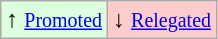<table class="wikitable" align="center">
<tr>
<td style="background:#ddffdd">↑ <small><a href='#'>Promoted</a></small></td>
<td style="background:#ffcccc">↓ <small><a href='#'>Relegated</a></small></td>
</tr>
</table>
